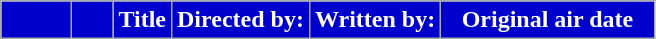<table class=wikitable style="background:#FFFFFF">
<tr style="color:#FFFFFF">
<th style="background:#0000CD; width:40px"></th>
<th style="background:#0000CD; width:20px"></th>
<th style="background:#0000CD">Title</th>
<th style="background:#0000CD">Directed by:</th>
<th style="background:#0000CD">Written by:</th>
<th style="background:#0000CD; width:135px">Original air date<br>


































</th>
</tr>
</table>
